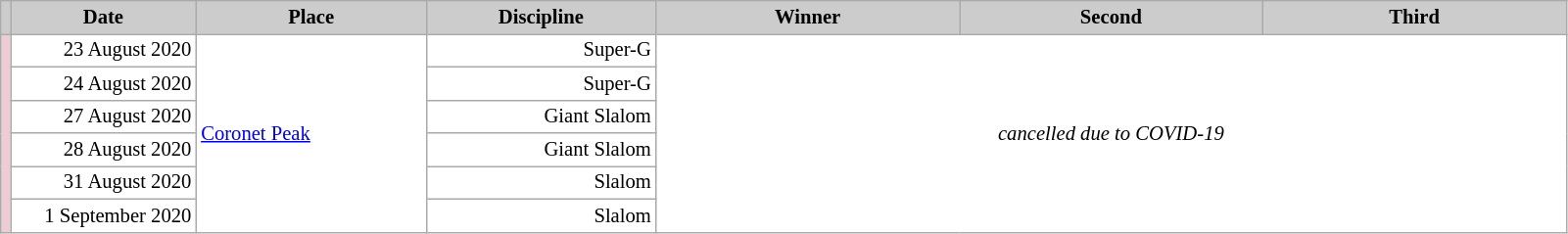<table class="wikitable plainrowheaders" style="background:#fff; font-size:86%; line-height:16px; border:grey solid 1px; border-collapse:collapse;">
<tr style="background:#ccc; text-align:center;">
<th scope="col" style="background:#ccc; width=30 px;"></th>
<th scope="col" style="background:#ccc; width:120px;">Date</th>
<th scope="col" style="background:#ccc; width:150px;">Place</th>
<th scope="col" style="background:#ccc; width:150px;">Discipline</th>
<th scope="col" style="background:#ccc; width:200px;">Winner</th>
<th scope="col" style="background:#ccc; width:200px;">Second</th>
<th scope="col" style="background:#ccc; width:200px;">Third</th>
</tr>
<tr>
<td rowspan=6 bgcolor="EDCCD5"></td>
<td align=right>23 August 2020</td>
<td rowspan=6> <a href='#'>Coronet Peak</a></td>
<td align=right>Super-G</td>
<td rowspan=6 colspan=3 align=center><em>cancelled due to COVID-19</em></td>
</tr>
<tr>
<td align=right>24 August 2020</td>
<td align=right>Super-G</td>
</tr>
<tr>
<td align=right>27 August 2020</td>
<td align=right>Giant Slalom</td>
</tr>
<tr>
<td align=right>28 August 2020</td>
<td align=right>Giant Slalom</td>
</tr>
<tr>
<td align=right>31 August 2020</td>
<td align=right>Slalom</td>
</tr>
<tr>
<td align=right>1 September 2020</td>
<td align=right>Slalom</td>
</tr>
</table>
